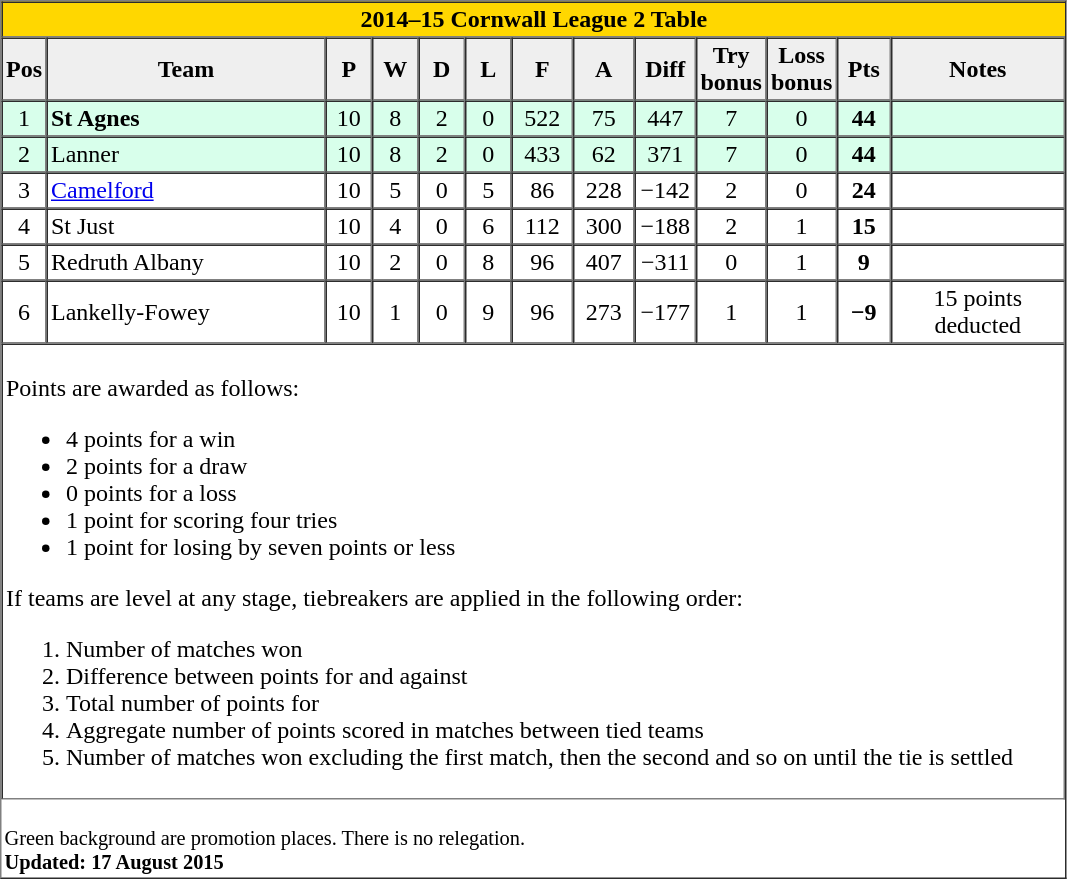<table border="1" cellpadding="2" cellspacing="0">
<tr bgcolor="gold">
<th colspan=13 style="border-right:0px;";>2014–15 Cornwall League 2 Table</th>
</tr>
<tr bgcolor="#efefef">
<th width="20">Pos</th>
<th width="180">Team</th>
<th width="25">P</th>
<th width="25">W</th>
<th width="25">D</th>
<th width="25">L</th>
<th width="35">F</th>
<th width="35">A</th>
<th width="35">Diff</th>
<th width="35">Try bonus</th>
<th width="35">Loss bonus</th>
<th width="30">Pts</th>
<th width="110">Notes</th>
</tr>
<tr bgcolor=#d8ffeb align=center>
<td>1</td>
<td align=left><strong>St Agnes</strong></td>
<td>10</td>
<td>8</td>
<td>2</td>
<td>0</td>
<td>522</td>
<td>75</td>
<td>447</td>
<td>7</td>
<td>0</td>
<td><strong>44</strong></td>
<td></td>
</tr>
<tr bgcolor=#d8ffeb align=center>
<td>2</td>
<td align=left>Lanner</td>
<td>10</td>
<td>8</td>
<td>2</td>
<td>0</td>
<td>433</td>
<td>62</td>
<td>371</td>
<td>7</td>
<td>0</td>
<td><strong>44</strong></td>
<td></td>
</tr>
<tr align=center>
<td>3</td>
<td align=left><a href='#'>Camelford</a></td>
<td>10</td>
<td>5</td>
<td>0</td>
<td>5</td>
<td>86</td>
<td>228</td>
<td>−142</td>
<td>2</td>
<td>0</td>
<td><strong>24</strong></td>
<td></td>
</tr>
<tr align=center>
<td>4</td>
<td align=left>St Just</td>
<td>10</td>
<td>4</td>
<td>0</td>
<td>6</td>
<td>112</td>
<td>300</td>
<td>−188</td>
<td>2</td>
<td>1</td>
<td><strong>15</strong></td>
<td></td>
</tr>
<tr align=center>
<td>5</td>
<td align=left>Redruth Albany</td>
<td>10</td>
<td>2</td>
<td>0</td>
<td>8</td>
<td>96</td>
<td>407</td>
<td>−311</td>
<td>0</td>
<td>1</td>
<td><strong>9</strong></td>
<td></td>
</tr>
<tr align=center>
<td>6</td>
<td align=left>Lankelly-Fowey</td>
<td>10</td>
<td>1</td>
<td>0</td>
<td>9</td>
<td>96</td>
<td>273</td>
<td>−177</td>
<td>1</td>
<td>1</td>
<td><strong>−9</strong></td>
<td>15 points deducted</td>
</tr>
<tr align=center>
</tr>
<tr bgcolor=#ffffff>
<td colspan="13"><br>Points are awarded as follows:<ul><li>4 points for a win</li><li>2 points for a draw</li><li>0 points for a loss</li><li>1 point for scoring four tries</li><li>1 point for losing by seven points or less</li></ul>If teams are level at any stage, tiebreakers are applied in the following order:<ol><li>Number of matches won</li><li>Difference between points for and against</li><li>Total number of points for</li><li>Aggregate number of points scored in matches between tied teams</li><li>Number of matches won excluding the first match, then the second and so on until the tie is settled</li></ol></td>
</tr>
<tr |align=left|>
<td colspan="15" style="border:0px;font-size:85%;"><br><span>Green background</span> are promotion places.
There is no relegation. <br>
<strong>Updated: 17 August 2015</strong></td>
</tr>
</table>
